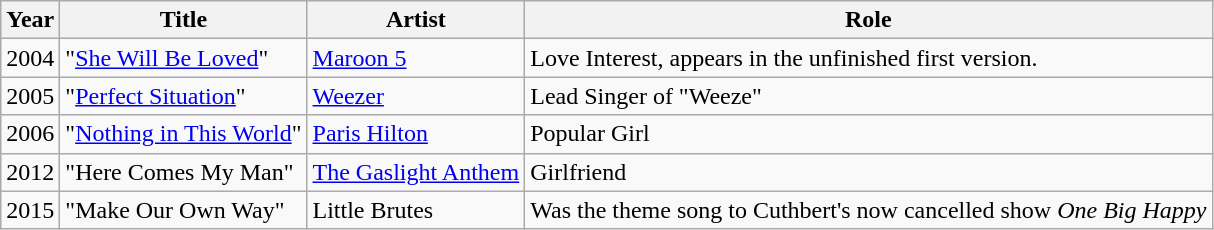<table class="wikitable sortable">
<tr>
<th>Year</th>
<th>Title</th>
<th>Artist</th>
<th>Role</th>
</tr>
<tr>
<td>2004</td>
<td>"<a href='#'>She Will Be Loved</a>" </td>
<td><a href='#'>Maroon 5</a></td>
<td>Love Interest, appears in the unfinished first version.</td>
</tr>
<tr>
<td>2005</td>
<td>"<a href='#'>Perfect Situation</a>"</td>
<td><a href='#'>Weezer</a></td>
<td>Lead Singer of "Weeze"</td>
</tr>
<tr>
<td>2006</td>
<td>"<a href='#'>Nothing in This World</a>"</td>
<td><a href='#'>Paris Hilton</a></td>
<td>Popular Girl</td>
</tr>
<tr>
<td>2012</td>
<td>"Here Comes My Man"</td>
<td><a href='#'>The Gaslight Anthem</a></td>
<td>Girlfriend</td>
</tr>
<tr>
<td>2015</td>
<td>"Make Our Own Way"</td>
<td>Little Brutes</td>
<td>Was the theme song to Cuthbert's now cancelled show <em>One Big Happy</em></td>
</tr>
</table>
